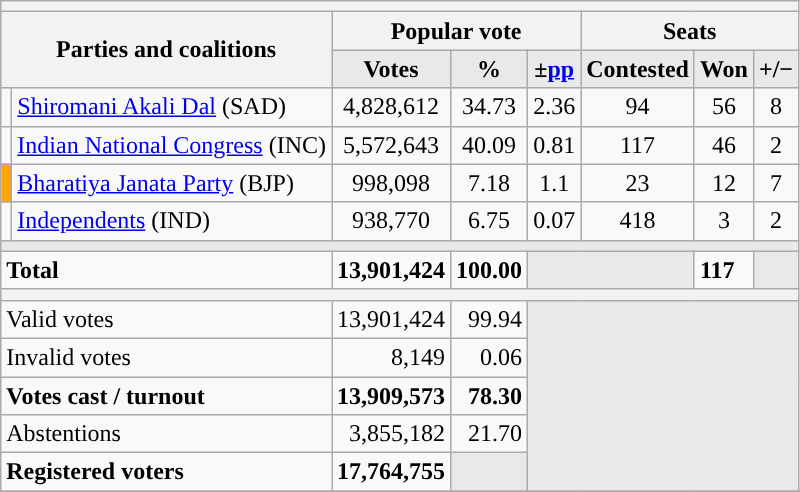<table class="wikitable sortable">
<tr>
<th colspan=10></th>
</tr>
<tr style="background:#e9e9e9; text-align:center;">
<th colspan="2" rowspan="2"><strong>Parties and coalitions</strong></th>
<th colspan="3">Popular vote</th>
<th colspan="3">Seats</th>
</tr>
<tr>
<th style="background-color:#E9E9E9;text-align:center;">Votes</th>
<th style="background-color:#E9E9E9;text-align:center;">%</th>
<th style="background-color:#E9E9E9;text-align:center;"><strong>±</strong><a href='#'>pp</a></th>
<th style="background-color:#E9E9E9;text-align:center;">Contested</th>
<th style="background-color:#E9E9E9;text-align:center;">Won</th>
<th style="background-color:#E9E9E9;text-align:center;"><strong>+/−</strong></th>
</tr>
<tr>
<td></td>
<td style="text-align:left;"><a href='#'>Shiromani Akali Dal</a> (SAD)</td>
<td style="text-align:center;">4,828,612</td>
<td style="text-align:center;">34.73</td>
<td style="text-align:center;">2.36</td>
<td style="text-align:center;">94</td>
<td style="text-align:center;">56</td>
<td style="text-align:center;">8</td>
</tr>
<tr>
<td></td>
<td style="text-align:left;"><a href='#'>Indian National Congress</a> (INC)</td>
<td style="text-align:center;">5,572,643</td>
<td style="text-align:center;">40.09</td>
<td style="text-align:center;">0.81</td>
<td style="text-align:center;">117</td>
<td style="text-align:center;">46</td>
<td style="text-align:center;">2</td>
</tr>
<tr>
<td bgcolor="orange"></td>
<td style="text-align:left;"><a href='#'>Bharatiya Janata Party</a> (BJP)</td>
<td style="text-align:center;">998,098</td>
<td style="text-align:center;">7.18</td>
<td style="text-align:center;">1.1</td>
<td style="text-align:center;">23</td>
<td style="text-align:center;">12</td>
<td style="text-align:center;">7</td>
</tr>
<tr>
<td></td>
<td style="text-align:left;"><a href='#'>Independents</a> (IND)</td>
<td style="text-align:center;">938,770</td>
<td style="text-align:center;">6.75</td>
<td style="text-align:center;">0.07</td>
<td style="text-align:center;">418</td>
<td style="text-align:center;">3</td>
<td style="text-align:center;">2</td>
</tr>
<tr>
<td colspan="8" bgcolor="#E9E9E9"></td>
</tr>
<tr style="font-weight:bold;">
<td align="left" colspan="2">Total</td>
<td>13,901,424</td>
<td>100.00</td>
<td colspan="2" bgcolor="#E9E9E9"></td>
<td>117</td>
<td colspan="2" bgcolor="#E9E9E9"></td>
</tr>
<tr>
<th colspan="9"></th>
</tr>
<tr>
<td style="text-align:left;" colspan="2">Valid votes</td>
<td align="right">13,901,424</td>
<td align="right">99.94</td>
<td colspan="4" rowspan="5" style="background-color:#E9E9E9"></td>
</tr>
<tr>
<td style="text-align:left;" colspan="2">Invalid votes</td>
<td align="right">8,149</td>
<td align="right">0.06</td>
</tr>
<tr>
<td style="text-align:left;" colspan="2"><strong>Votes cast / turnout</strong></td>
<td align="right"><strong>13,909,573</strong></td>
<td align="right"><strong>78.30</strong></td>
</tr>
<tr>
<td style="text-align:left;" colspan="2">Abstentions</td>
<td align="right">3,855,182</td>
<td align="right">21.70</td>
</tr>
<tr>
<td style="text-align:left;" colspan="2"><strong>Registered voters</strong></td>
<td align="right"><strong>17,764,755</strong></td>
<td colspan="1" style="background-color:#E9E9E9"></td>
</tr>
<tr>
</tr>
<tr>
</tr>
</table>
